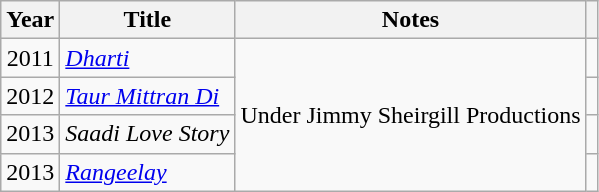<table class="wikitable sortable">
<tr>
<th>Year</th>
<th>Title</th>
<th scope="col" class="unsortable">Notes</th>
<th scope="col" class="unsortable"></th>
</tr>
<tr>
<td style="text-align:center;">2011</td>
<td><em><a href='#'>Dharti</a></em></td>
<td rowspan="4">Under Jimmy Sheirgill Productions</td>
<td></td>
</tr>
<tr>
<td style="text-align:center;">2012</td>
<td><em><a href='#'>Taur Mittran Di</a></em></td>
<td></td>
</tr>
<tr>
<td style="text-align:center;">2013</td>
<td><em>Saadi Love Story</em></td>
<td></td>
</tr>
<tr>
<td style="text-align:center;">2013</td>
<td><em><a href='#'>Rangeelay</a></em></td>
<td></td>
</tr>
</table>
